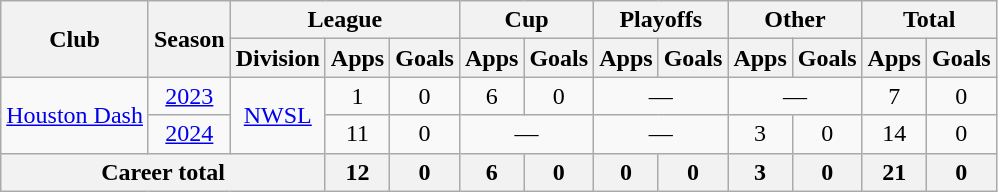<table class="wikitable" style="text-align: center;">
<tr>
<th rowspan="2">Club</th>
<th rowspan="2">Season</th>
<th colspan="3">League</th>
<th colspan="2">Cup</th>
<th colspan="2">Playoffs</th>
<th colspan="2">Other</th>
<th colspan="2">Total</th>
</tr>
<tr>
<th>Division</th>
<th>Apps</th>
<th>Goals</th>
<th>Apps</th>
<th>Goals</th>
<th>Apps</th>
<th>Goals</th>
<th>Apps</th>
<th>Goals</th>
<th>Apps</th>
<th>Goals</th>
</tr>
<tr>
<td rowspan="2"><a href='#'>Houston Dash</a></td>
<td><a href='#'>2023</a></td>
<td rowspan="2"><a href='#'>NWSL</a></td>
<td>1</td>
<td>0</td>
<td>6</td>
<td>0</td>
<td colspan="2">—</td>
<td colspan="2">—</td>
<td>7</td>
<td>0</td>
</tr>
<tr>
<td><a href='#'>2024</a></td>
<td>11</td>
<td>0</td>
<td colspan="2">—</td>
<td colspan="2">—</td>
<td>3</td>
<td>0</td>
<td>14</td>
<td>0</td>
</tr>
<tr>
<th colspan="3">Career total</th>
<th>12</th>
<th>0</th>
<th>6</th>
<th>0</th>
<th>0</th>
<th>0</th>
<th>3</th>
<th>0</th>
<th>21</th>
<th>0</th>
</tr>
</table>
